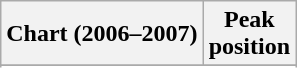<table class="wikitable sortable plainrowheaders" style="text-align:center">
<tr>
<th scope="col">Chart (2006–2007)</th>
<th scope="col">Peak<br>position</th>
</tr>
<tr>
</tr>
<tr>
</tr>
</table>
